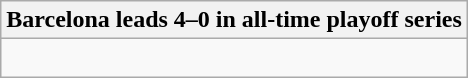<table class="wikitable collapsible collapsed">
<tr>
<th>Barcelona leads 4–0 in all-time playoff series</th>
</tr>
<tr>
<td><br>


</td>
</tr>
</table>
